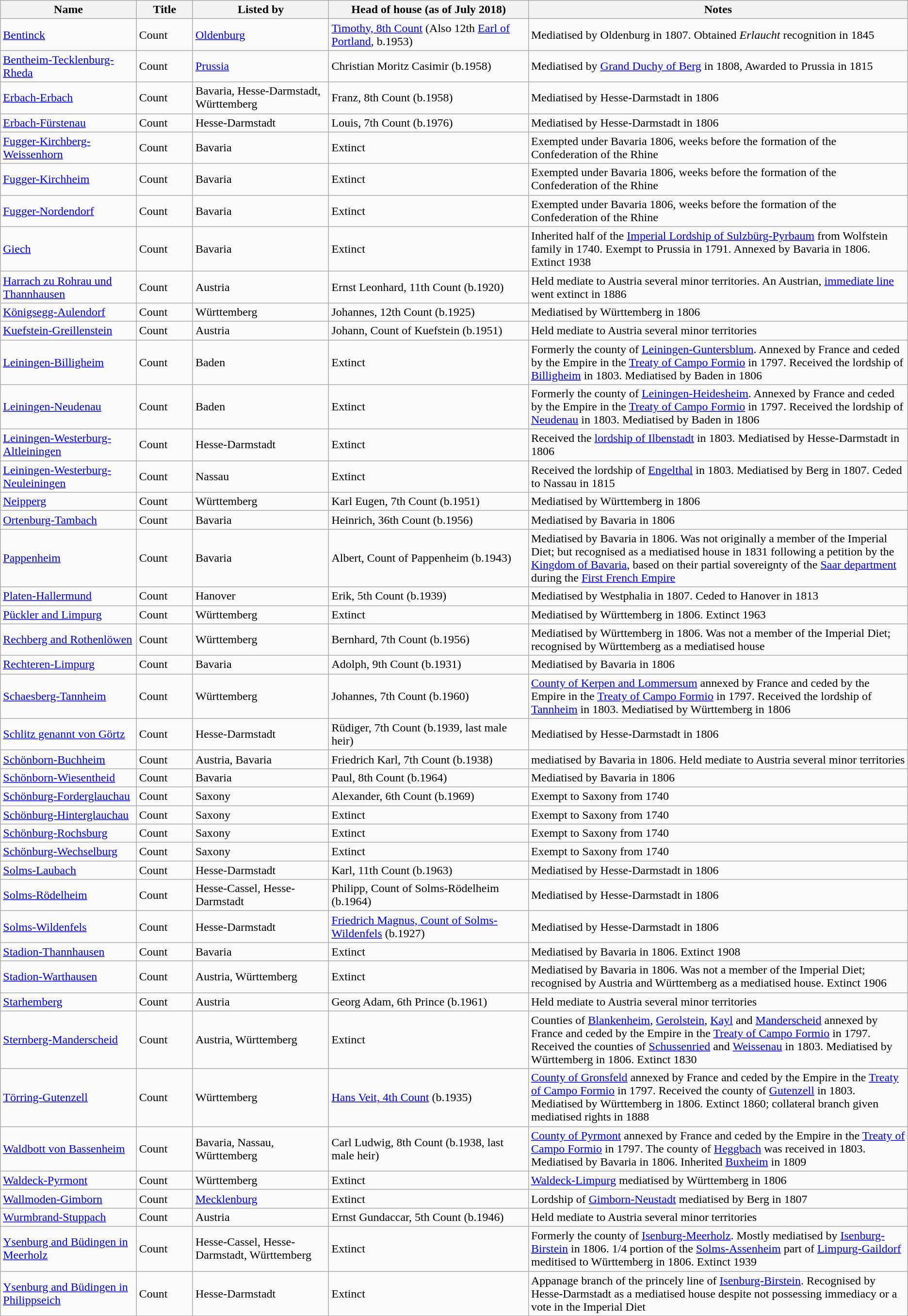<table class="wikitable">
<tr>
<th width=15%>Name</th>
<th width=70>Title</th>
<th width=15%>Listed by</th>
<th width=22%>Head of house (as of July 2018)</th>
<th>Notes</th>
</tr>
<tr>
<td> <a href='#'>Bentinck</a></td>
<td>Count</td>
<td><a href='#'>Oldenburg</a></td>
<td><a href='#'>Timothy, 8th Count</a> (Also 12th <a href='#'>Earl of Portland</a>, b.1953)</td>
<td>Mediatised by Oldenburg in 1807. Obtained <em>Erlaucht</em> recognition in 1845</td>
</tr>
<tr>
<td> <a href='#'>Bentheim-Tecklenburg-Rheda</a></td>
<td>Count</td>
<td><a href='#'>Prussia</a></td>
<td>Christian Moritz Casimir (b.1958)</td>
<td>Mediatised by <a href='#'>Grand Duchy of Berg</a> in 1808, Awarded to Prussia in 1815</td>
</tr>
<tr>
<td> <a href='#'>Erbach-Erbach</a></td>
<td>Count</td>
<td>Bavaria, Hesse-Darmstadt, Württemberg</td>
<td>Franz, 8th Count (b.1958)</td>
<td>Mediatised by Hesse-Darmstadt in 1806</td>
</tr>
<tr>
<td> <a href='#'>Erbach-Fürstenau</a></td>
<td>Count</td>
<td>Hesse-Darmstadt</td>
<td>Louis, 7th Count (b.1976)</td>
<td>Mediatised by Hesse-Darmstadt in 1806</td>
</tr>
<tr>
<td> <a href='#'>Fugger-Kirchberg-Weissenhorn</a></td>
<td>Count</td>
<td>Bavaria</td>
<td>Extinct</td>
<td>Exempted under Bavaria 1806, weeks before the formation of the Confederation of the Rhine</td>
</tr>
<tr>
<td> <a href='#'>Fugger-Kirchheim</a></td>
<td>Count</td>
<td>Bavaria</td>
<td>Extinct</td>
<td>Exempted under Bavaria 1806, weeks before the formation of the Confederation of the Rhine</td>
</tr>
<tr>
<td> <a href='#'>Fugger-Nordendorf</a></td>
<td>Count</td>
<td>Bavaria</td>
<td>Extinct</td>
<td>Exempted under Bavaria 1806, weeks before the formation of the Confederation of the Rhine</td>
</tr>
<tr>
<td> <a href='#'>Giech</a></td>
<td>Count</td>
<td>Bavaria</td>
<td>Extinct</td>
<td>Inherited half of the <a href='#'>Imperial Lordship of Sulzbürg-Pyrbaum</a> from Wolfstein family in 1740. Exempt to Prussia in 1791. Annexed by Bavaria in 1806. Extinct 1938</td>
</tr>
<tr>
<td> <a href='#'>Harrach zu Rohrau und Thannhausen</a></td>
<td>Count</td>
<td>Austria</td>
<td>Ernst Leonhard, 11th Count (b.1920)</td>
<td>Held mediate to Austria several minor territories. An Austrian, <a href='#'>immediate line</a> went extinct in 1886</td>
</tr>
<tr>
<td> <a href='#'>Königsegg-Aulendorf</a></td>
<td>Count</td>
<td>Württemberg</td>
<td>Johannes, 12th Count (b.1925)</td>
<td>Mediatised by Württemberg in 1806</td>
</tr>
<tr>
<td> <a href='#'>Kuefstein-Greillenstein</a></td>
<td>Count</td>
<td>Austria</td>
<td>Johann, Count of Kuefstein (b.1951)</td>
<td>Held mediate to Austria several minor territories</td>
</tr>
<tr>
<td> <a href='#'>Leiningen-Billigheim</a></td>
<td>Count</td>
<td>Baden</td>
<td>Extinct</td>
<td>Formerly the county of <a href='#'>Leiningen-Guntersblum</a>. Annexed by France and ceded by the Empire in the <a href='#'>Treaty of Campo Formio</a> in 1797. Received the lordship of <a href='#'>Billigheim</a> in 1803. Mediatised by Baden in 1806</td>
</tr>
<tr>
<td> <a href='#'>Leiningen-Neudenau</a></td>
<td>Count</td>
<td>Baden</td>
<td>Extinct</td>
<td>Formerly the county of <a href='#'>Leiningen-Heidesheim</a>. Annexed by France and ceded by the Empire in the <a href='#'>Treaty of Campo Formio</a> in 1797. Received the lordship of <a href='#'>Neudenau</a> in 1803. Mediatised by Baden in 1806</td>
</tr>
<tr>
<td> <a href='#'>Leiningen-Westerburg-Altleiningen</a></td>
<td>Count</td>
<td>Hesse-Darmstadt</td>
<td>Extinct</td>
<td>Received the <a href='#'>lordship of Ilbenstadt</a> in 1803. Mediatised by Hesse-Darmstadt in 1806</td>
</tr>
<tr>
<td> <a href='#'>Leiningen-Westerburg-Neuleiningen</a></td>
<td>Count</td>
<td>Nassau</td>
<td>Extinct</td>
<td>Received the lordship of <a href='#'>Engelthal</a> in 1803. Mediatised by Berg in 1807. Ceded to Nassau in 1815</td>
</tr>
<tr>
<td> <a href='#'>Neipperg</a></td>
<td>Count</td>
<td>Württemberg</td>
<td>Karl Eugen, 7th Count (b.1951)</td>
<td>Mediatised by Württemberg in 1806</td>
</tr>
<tr>
<td> <a href='#'>Ortenburg-Tambach</a></td>
<td>Count</td>
<td>Bavaria</td>
<td>Heinrich, 36th Count (b.1956)</td>
<td>Mediatised by Bavaria in 1806</td>
</tr>
<tr>
<td> <a href='#'>Pappenheim</a></td>
<td>Count</td>
<td>Bavaria</td>
<td>Albert, Count of Pappenheim (b.1943)</td>
<td>Mediatised by Bavaria in 1806. Was not originally a member of the Imperial Diet; but recognised as a mediatised house in 1831 following a petition by the <a href='#'>Kingdom of Bavaria</a>, based on their partial sovereignty of the <a href='#'>Saar department</a> during the <a href='#'>First French Empire</a></td>
</tr>
<tr>
<td> <a href='#'>Platen-Hallermund</a></td>
<td>Count</td>
<td>Hanover</td>
<td>Erik, 5th Count (b.1939)</td>
<td>Mediatised by Westphalia in 1807. Ceded to Hanover in 1813</td>
</tr>
<tr>
<td> <a href='#'>Pückler and Limpurg</a></td>
<td>Count</td>
<td>Württemberg</td>
<td>Extinct</td>
<td>Mediatised by Württemberg in 1806. Extinct 1963</td>
</tr>
<tr>
<td> <a href='#'>Rechberg and Rothenlöwen</a></td>
<td>Count</td>
<td>Württemberg</td>
<td>Bernhard, 7th Count (b.1956)</td>
<td>Mediatised by Württemberg in 1806. Was not a member of the Imperial Diet; recognised by Württemberg as a mediatised house</td>
</tr>
<tr>
<td> <a href='#'>Rechteren-Limpurg</a></td>
<td>Count</td>
<td>Bavaria</td>
<td>Adolph, 9th Count (b.1931)</td>
<td>Mediatised by Bavaria in 1806</td>
</tr>
<tr>
<td> <a href='#'>Schaesberg-Tannheim</a></td>
<td>Count</td>
<td>Württemberg</td>
<td>Johannes, 7th Count (b.1960)</td>
<td><a href='#'>County of Kerpen and Lommersum</a> annexed by France and ceded by the Empire in the <a href='#'>Treaty of Campo Formio</a> in 1797. Received the lordship of <a href='#'>Tannheim</a> in 1803. Mediatised by Württemberg in 1806</td>
</tr>
<tr>
<td> <a href='#'>Schlitz genannt von Görtz</a></td>
<td>Count</td>
<td>Hesse-Darmstadt</td>
<td>Rüdiger, 7th Count (b.1939, last male heir)</td>
<td>Mediatised by Hesse-Darmstadt in 1806</td>
</tr>
<tr>
<td> <a href='#'>Schönborn-Buchheim</a></td>
<td>Count</td>
<td>Austria, Bavaria</td>
<td>Friedrich Karl, 7th Count (b.1938)</td>
<td>mediatised by Bavaria in 1806. Held mediate to Austria several minor territories</td>
</tr>
<tr>
<td> <a href='#'>Schönborn-Wiesentheid</a></td>
<td>Count</td>
<td>Bavaria</td>
<td>Paul, 8th Count (b.1964)</td>
<td>Mediatised by Bavaria in 1806</td>
</tr>
<tr>
<td> <a href='#'>Schönburg-Forderglauchau</a></td>
<td>Count</td>
<td>Saxony</td>
<td>Alexander, 6th Count (b.1969)</td>
<td>Exempt to Saxony from 1740</td>
</tr>
<tr>
<td> <a href='#'>Schönburg-Hinterglauchau</a></td>
<td>Count</td>
<td>Saxony</td>
<td>Extinct</td>
<td>Exempt to Saxony from 1740</td>
</tr>
<tr>
<td> <a href='#'>Schönburg-Rochsburg</a></td>
<td>Count</td>
<td>Saxony</td>
<td>Extinct</td>
<td>Exempt to Saxony from 1740</td>
</tr>
<tr>
<td> <a href='#'>Schönburg-Wechselburg</a></td>
<td>Count</td>
<td>Saxony</td>
<td>Extinct</td>
<td>Exempt to Saxony from 1740</td>
</tr>
<tr>
<td> <a href='#'>Solms-Laubach</a></td>
<td>Count</td>
<td>Hesse-Darmstadt</td>
<td>Karl, 11th Count (b.1963)</td>
<td>Mediatised by Hesse-Darmstadt in 1806</td>
</tr>
<tr>
<td> <a href='#'>Solms-Rödelheim</a></td>
<td>Count</td>
<td>Hesse-Cassel, Hesse-Darmstadt</td>
<td>Philipp, Count of Solms-Rödelheim (b.1964)</td>
<td>Mediatised by Hesse-Darmstadt in 1806</td>
</tr>
<tr>
<td> <a href='#'>Solms-Wildenfels</a></td>
<td>Count</td>
<td>Hesse-Darmstadt</td>
<td><a href='#'>Friedrich Magnus, Count of Solms-Wildenfels</a> (b.1927)</td>
<td>Mediatised by Hesse-Darmstadt in 1806</td>
</tr>
<tr>
<td> <a href='#'>Stadion-Thannhausen</a></td>
<td>Count</td>
<td>Bavaria</td>
<td>Extinct</td>
<td>Mediatised by Bavaria in 1806. Extinct 1908</td>
</tr>
<tr>
<td> <a href='#'>Stadion-Warthausen</a></td>
<td>Count</td>
<td>Austria, Württemberg</td>
<td>Extinct</td>
<td>Mediatised by Bavaria in 1806. Was not a member of the Imperial Diet; recognised by Austria and Württemberg as a mediatised house. Extinct 1906</td>
</tr>
<tr>
<td> <a href='#'>Starhemberg</a></td>
<td>Count</td>
<td>Austria</td>
<td>Georg Adam, 6th Prince (b.1961)</td>
<td>Held mediate to Austria several minor territories</td>
</tr>
<tr>
<td> <a href='#'>Sternberg-Manderscheid</a></td>
<td>Count</td>
<td>Austria, Württemberg</td>
<td>Extinct</td>
<td>Counties of <a href='#'>Blankenheim</a>, <a href='#'>Gerolstein</a>, <a href='#'>Kayl</a> and <a href='#'>Manderscheid</a> annexed by France and ceded by the Empire in the <a href='#'>Treaty of Campo Formio</a> in 1797. Received the counties of <a href='#'>Schussenried</a> and <a href='#'>Weissenau</a> in 1803. Mediatised by Württemberg in 1806. Extinct 1830</td>
</tr>
<tr>
<td> <a href='#'>Törring-Gutenzell</a></td>
<td>Count</td>
<td>Württemberg</td>
<td><a href='#'>Hans Veit, 4th Count</a> (b.1935)</td>
<td><a href='#'>County of Gronsfeld</a> annexed by France and ceded by the Empire in the <a href='#'>Treaty of Campo Formio</a> in 1797. Received the county of <a href='#'>Gutenzell</a> in 1803. Mediatised by Württemberg in 1806. Extinct 1860; collateral branch given mediatised rights in 1888</td>
</tr>
<tr>
<td> <a href='#'>Waldbott von Bassenheim</a></td>
<td>Count</td>
<td>Bavaria, Nassau, Württemberg</td>
<td>Carl Ludwig, 8th Count (b.1938, last male heir)</td>
<td><a href='#'>County of Pyrmont</a> annexed by France and ceded by the Empire in the <a href='#'>Treaty of Campo Formio</a> in 1797. The county of <a href='#'>Heggbach</a> was received in 1803. Mediatised by Bavaria in 1806. Inherited <a href='#'>Buxheim</a> in 1809</td>
</tr>
<tr>
<td> <a href='#'>Waldeck-Pyrmont</a></td>
<td>Count</td>
<td>Württemberg</td>
<td>Extinct</td>
<td><a href='#'>Waldeck-Limpurg</a> mediatised by Württemberg in 1806</td>
</tr>
<tr>
<td> <a href='#'>Wallmoden-Gimborn</a></td>
<td>Count</td>
<td><a href='#'>Mecklenburg</a></td>
<td>Extinct</td>
<td>Lordship of <a href='#'>Gimborn-Neustadt</a> mediatised by Berg in 1807</td>
</tr>
<tr>
<td> <a href='#'>Wurmbrand-Stuppach</a></td>
<td>Count</td>
<td>Austria</td>
<td>Ernst Gundaccar, 5th Count (b.1946)</td>
<td>Held mediate to Austria several minor territories</td>
</tr>
<tr>
<td> <a href='#'>Ysenburg and Büdingen in Meerholz</a></td>
<td>Count</td>
<td>Hesse-Cassel, Hesse-Darmstadt, Württemberg</td>
<td>Extinct</td>
<td>Formerly the county of <a href='#'>Isenburg-Meerholz</a>. Mostly mediatised by <a href='#'>Isenburg-Birstein</a> in 1806. 1/4 portion of the <a href='#'>Solms-Assenheim</a> part of <a href='#'>Limpurg-Gaildorf</a> meditised to Württemberg in 1806. Extinct 1939</td>
</tr>
<tr>
<td> <a href='#'>Ysenburg and Büdingen in Philippseich</a></td>
<td>Count</td>
<td>Hesse-Darmstadt</td>
<td>Extinct</td>
<td>Appanage branch of the princely line of <a href='#'>Isenburg-Birstein</a>. Recognised by Hesse-Darmstadt as a mediatised house despite not possessing immediacy or a vote in the Imperial Diet</td>
</tr>
</table>
